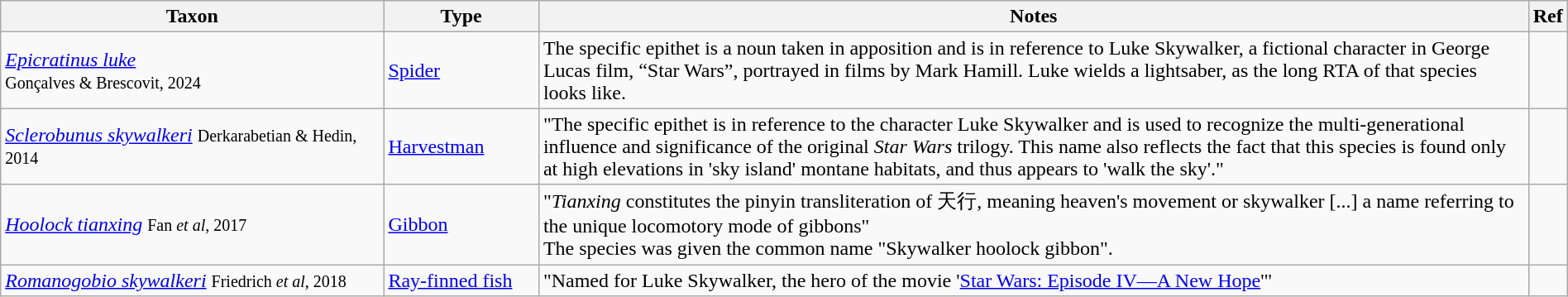<table class="wikitable sortable" width="100%">
<tr>
<th style="width:25%;">Taxon</th>
<th style="width:10%;">Type</th>
<th style="width:65%;">Notes</th>
<th class="unsortable">Ref</th>
</tr>
<tr>
<td><em><a href='#'>Epicratinus luke</a></em><br><small>Gonçalves & Brescovit, 2024</small></td>
<td><a href='#'>Spider</a></td>
<td>The specific epithet is a noun taken in apposition and is in reference to Luke Skywalker, a fictional character in George Lucas film, “Star Wars”, portrayed in films by Mark Hamill. Luke wields a lightsaber, as the long RTA of that species looks like.</td>
<td></td>
</tr>
<tr>
<td><em><a href='#'>Sclerobunus skywalkeri</a></em> <small>Derkarabetian & Hedin, 2014</small></td>
<td><a href='#'>Harvestman</a></td>
<td>"The specific epithet is in reference to the character Luke Skywalker and is used to recognize the multi-generational influence and significance of the original <em>Star Wars</em> trilogy. This name also reflects the fact that this species is found only at high elevations in 'sky island' montane habitats, and thus appears to 'walk the sky'."</td>
<td></td>
</tr>
<tr>
<td><em><a href='#'>Hoolock tianxing</a></em> <small>Fan <em>et al</em>, 2017</small></td>
<td><a href='#'>Gibbon</a></td>
<td>"<em>Tianxing</em> constitutes the pinyin transliteration of 天行, meaning heaven's movement or skywalker [...] a name referring to the unique locomotory mode of gibbons"<br>The species was given the common name "Skywalker hoolock gibbon".</td>
<td></td>
</tr>
<tr>
<td><em><a href='#'>Romanogobio skywalkeri</a></em> <small>Friedrich <em>et al</em>, 2018</small></td>
<td><a href='#'>Ray-finned fish</a></td>
<td>"Named for Luke Skywalker, the hero of the movie '<a href='#'>Star Wars: Episode IV—A New Hope</a>'"</td>
<td></td>
</tr>
</table>
